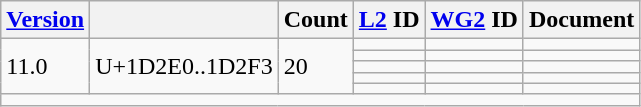<table class="wikitable sticky-header">
<tr>
<th><a href='#'>Version</a></th>
<th></th>
<th>Count</th>
<th><a href='#'>L2</a> ID</th>
<th><a href='#'>WG2</a> ID</th>
<th>Document</th>
</tr>
<tr>
<td rowspan="5">11.0</td>
<td rowspan="5">U+1D2E0..1D2F3</td>
<td rowspan="5">20</td>
<td></td>
<td></td>
<td></td>
</tr>
<tr>
<td></td>
<td></td>
<td></td>
</tr>
<tr>
<td></td>
<td></td>
<td></td>
</tr>
<tr>
<td></td>
<td></td>
<td></td>
</tr>
<tr>
<td></td>
<td></td>
<td></td>
</tr>
<tr class="sortbottom">
<td colspan="6"></td>
</tr>
</table>
